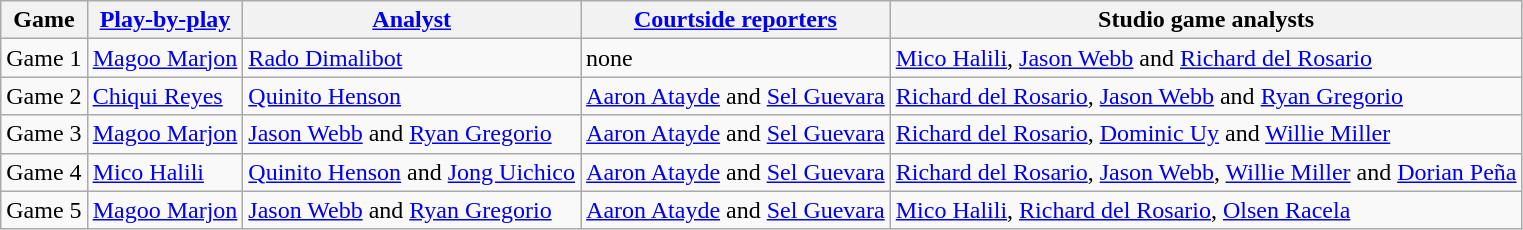<table class=wikitable>
<tr>
<th>Game</th>
<th><a href='#'>Play-by-play</a></th>
<th><a href='#'>Analyst</a></th>
<th><a href='#'>Courtside reporters</a></th>
<th>Studio game analysts</th>
</tr>
<tr>
<td>Game 1</td>
<td><a href='#'>Magoo Marjon</a></td>
<td><a href='#'>Rado Dimalibot</a></td>
<td>none</td>
<td><a href='#'>Mico Halili</a>, <a href='#'>Jason Webb</a> and <a href='#'>Richard del Rosario</a></td>
</tr>
<tr>
<td>Game 2</td>
<td><a href='#'>Chiqui Reyes</a></td>
<td><a href='#'>Quinito Henson</a></td>
<td><a href='#'>Aaron Atayde</a> and <a href='#'>Sel Guevara</a></td>
<td><a href='#'>Richard del Rosario</a>, <a href='#'>Jason Webb</a> and <a href='#'>Ryan Gregorio</a></td>
</tr>
<tr>
<td>Game 3</td>
<td><a href='#'>Magoo Marjon</a></td>
<td><a href='#'>Jason Webb</a> and <a href='#'>Ryan Gregorio</a></td>
<td><a href='#'>Aaron Atayde</a> and <a href='#'>Sel Guevara</a></td>
<td><a href='#'>Richard del Rosario</a>, <a href='#'>Dominic Uy</a> and <a href='#'>Willie Miller</a></td>
</tr>
<tr>
<td>Game 4</td>
<td><a href='#'>Mico Halili</a></td>
<td><a href='#'>Quinito Henson</a> and <a href='#'>Jong Uichico</a></td>
<td><a href='#'>Aaron Atayde</a> and <a href='#'>Sel Guevara</a></td>
<td><a href='#'>Richard del Rosario</a>, <a href='#'>Jason Webb</a>, <a href='#'>Willie Miller</a> and <a href='#'>Dorian Peña</a></td>
</tr>
<tr>
<td>Game 5</td>
<td><a href='#'>Magoo Marjon</a></td>
<td><a href='#'>Jason Webb</a> and <a href='#'>Ryan Gregorio</a></td>
<td><a href='#'>Aaron Atayde</a> and <a href='#'>Sel Guevara</a></td>
<td><a href='#'>Mico Halili</a>, <a href='#'>Richard del Rosario</a>, <a href='#'>Olsen Racela</a></td>
</tr>
</table>
